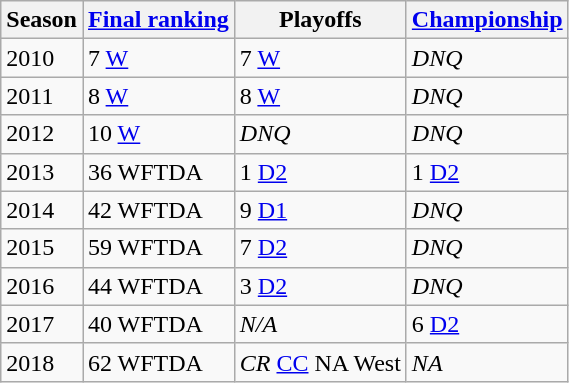<table class="wikitable sortable">
<tr>
<th>Season</th>
<th><a href='#'>Final ranking</a></th>
<th>Playoffs</th>
<th><a href='#'>Championship</a></th>
</tr>
<tr>
<td>2010</td>
<td>7 <a href='#'>W</a></td>
<td>7 <a href='#'>W</a></td>
<td><em>DNQ</em></td>
</tr>
<tr>
<td>2011</td>
<td>8 <a href='#'>W</a></td>
<td>8 <a href='#'>W</a></td>
<td><em>DNQ</em></td>
</tr>
<tr>
<td>2012</td>
<td>10 <a href='#'>W</a></td>
<td><em>DNQ</em></td>
<td><em>DNQ</em></td>
</tr>
<tr>
<td>2013</td>
<td>36 WFTDA</td>
<td>1 <a href='#'>D2</a></td>
<td>1 <a href='#'>D2</a></td>
</tr>
<tr>
<td>2014</td>
<td>42 WFTDA</td>
<td>9 <a href='#'>D1</a></td>
<td><em>DNQ</em></td>
</tr>
<tr>
<td>2015</td>
<td>59 WFTDA</td>
<td>7 <a href='#'>D2</a></td>
<td><em>DNQ</em></td>
</tr>
<tr>
<td>2016</td>
<td>44 WFTDA</td>
<td>3 <a href='#'>D2</a></td>
<td><em>DNQ</em></td>
</tr>
<tr>
<td>2017</td>
<td>40 WFTDA</td>
<td><em>N/A</em></td>
<td>6 <a href='#'>D2</a></td>
</tr>
<tr>
<td>2018</td>
<td>62 WFTDA</td>
<td><em>CR</em> <a href='#'>CC</a> NA West</td>
<td><em>NA</em></td>
</tr>
</table>
